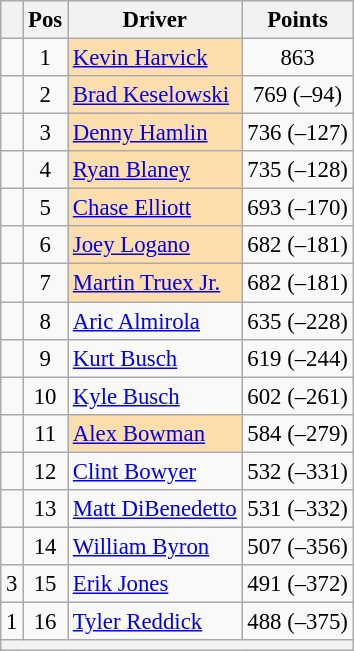<table class="wikitable" style="font-size: 95%">
<tr>
<th></th>
<th>Pos</th>
<th>Driver</th>
<th>Points</th>
</tr>
<tr>
<td align="left"></td>
<td style="text-align:center;">1</td>
<td style="background:#FFDEAD;"><a href='#'>Kevin Harvick</a></td>
<td style="text-align:center;">863</td>
</tr>
<tr>
<td align="left"></td>
<td style="text-align:center;">2</td>
<td style="background:#FFDEAD;"><a href='#'>Brad Keselowski</a></td>
<td style="text-align:center;">769 (–94)</td>
</tr>
<tr>
<td align="left"></td>
<td style="text-align:center;">3</td>
<td style="background:#FFDEAD;"><a href='#'>Denny Hamlin</a></td>
<td style="text-align:center;">736 (–127)</td>
</tr>
<tr>
<td align="left"></td>
<td style="text-align:center;">4</td>
<td style="background:#FFDEAD;"><a href='#'>Ryan Blaney</a></td>
<td style="text-align:center;">735 (–128)</td>
</tr>
<tr>
<td align="left"></td>
<td style="text-align:center;">5</td>
<td style="background:#FFDEAD;"><a href='#'>Chase Elliott</a></td>
<td style="text-align:center;">693 (–170)</td>
</tr>
<tr>
<td align="left"></td>
<td style="text-align:center;">6</td>
<td style="background:#FFDEAD;"><a href='#'>Joey Logano</a></td>
<td style="text-align:center;">682 (–181)</td>
</tr>
<tr>
<td align="left"></td>
<td style="text-align:center;">7</td>
<td style="background:#FFDEAD;"><a href='#'>Martin Truex Jr.</a></td>
<td style="text-align:center;">682 (–181)</td>
</tr>
<tr>
<td align="left"></td>
<td style="text-align:center;">8</td>
<td><a href='#'>Aric Almirola</a></td>
<td style="text-align:center;">635 (–228)</td>
</tr>
<tr>
<td align="left"></td>
<td style="text-align:center;">9</td>
<td><a href='#'>Kurt Busch</a></td>
<td style="text-align:center;">619 (–244)</td>
</tr>
<tr>
<td align="left"></td>
<td style="text-align:center;">10</td>
<td><a href='#'>Kyle Busch</a></td>
<td style="text-align:center;">602 (–261)</td>
</tr>
<tr>
<td align="left"></td>
<td style="text-align:center;">11</td>
<td style="background:#FFDEAD;"><a href='#'>Alex Bowman</a></td>
<td style="text-align:center;">584 (–279)</td>
</tr>
<tr>
<td align="left"></td>
<td style="text-align:center;">12</td>
<td><a href='#'>Clint Bowyer</a></td>
<td style="text-align:center;">532 (–331)</td>
</tr>
<tr>
<td align="left"></td>
<td style="text-align:center;">13</td>
<td><a href='#'>Matt DiBenedetto</a></td>
<td style="text-align:center;">531 (–332)</td>
</tr>
<tr>
<td align="left"></td>
<td style="text-align:center;">14</td>
<td><a href='#'>William Byron</a></td>
<td style="text-align:center;">507 (–356)</td>
</tr>
<tr>
<td align="left"> 3</td>
<td style="text-align:center;">15</td>
<td><a href='#'>Erik Jones</a></td>
<td style="text-align:center;">491 (–372)</td>
</tr>
<tr>
<td align="left"> 1</td>
<td style="text-align:center;">16</td>
<td><a href='#'>Tyler Reddick</a></td>
<td style="text-align:center;">488 (–375)</td>
</tr>
<tr class="sortbottom">
<th colspan="9"></th>
</tr>
</table>
